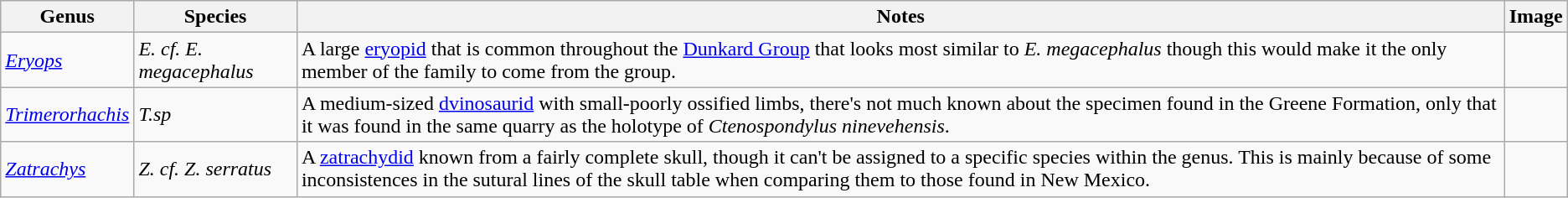<table class="wikitable">
<tr>
<th>Genus</th>
<th>Species</th>
<th>Notes</th>
<th>Image</th>
</tr>
<tr>
<td><em><a href='#'>Eryops</a></em></td>
<td><em>E. cf. E. megacephalus</em></td>
<td>A large <a href='#'>eryopid</a> that is common throughout the <a href='#'>Dunkard Group</a> that looks most similar to <em>E. megacephalus</em> though this would make it the only member of the family to come from the group.</td>
<td></td>
</tr>
<tr>
<td><em><a href='#'>Trimerorhachis</a></em></td>
<td><em>T.sp</em></td>
<td>A medium-sized <a href='#'>dvinosaurid</a> with small-poorly ossified limbs, there's not much known about the specimen found in the Greene Formation, only that it was found in the same quarry as the holotype of <em>Ctenospondylus ninevehensis</em>.</td>
<td></td>
</tr>
<tr>
<td><em><a href='#'>Zatrachys</a></em></td>
<td><em>Z. cf. Z. serratus</em></td>
<td>A <a href='#'>zatrachydid</a> known from a fairly complete skull, though it can't be assigned to a specific species within the genus. This is mainly because of some inconsistences in the sutural lines of the skull table when comparing them to those found in New Mexico.</td>
<td></td>
</tr>
</table>
